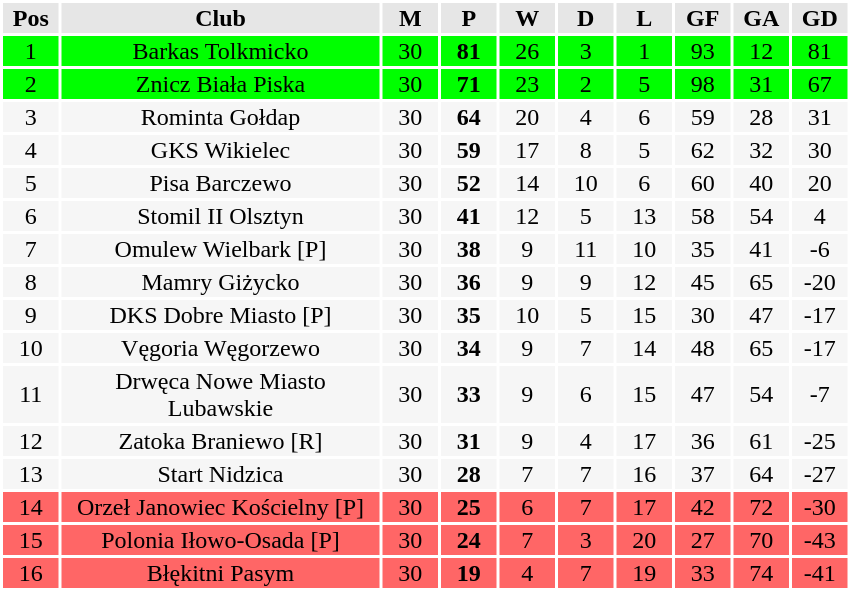<table class="toccolours" style="margin: 0;background:#ffffff;">
<tr bgcolor=#e6e6e6>
<th width=35px>Pos</th>
<th width=210px>Club</th>
<th width=35px>M</th>
<th width=35px>P</th>
<th width=35px>W</th>
<th width=35px>D</th>
<th width=35px>L</th>
<th width=35px>GF</th>
<th width=35px>GA</th>
<th width=35px>GD</th>
</tr>
<tr align=center bgcolor=#00FF00>
<td>1</td>
<td>Barkas Tolkmicko</td>
<td>30</td>
<td><strong>81</strong></td>
<td>26</td>
<td>3</td>
<td>1</td>
<td>93</td>
<td>12</td>
<td>81</td>
</tr>
<tr align=center bgcolor=#00FF00>
<td>2</td>
<td>Znicz Biała Piska</td>
<td>30</td>
<td><strong>71</strong></td>
<td>23</td>
<td>2</td>
<td>5</td>
<td>98</td>
<td>31</td>
<td>67</td>
</tr>
<tr align=center bgcolor=#f6f6f6>
<td>3</td>
<td>Rominta Gołdap</td>
<td>30</td>
<td><strong>64</strong></td>
<td>20</td>
<td>4</td>
<td>6</td>
<td>59</td>
<td>28</td>
<td>31</td>
</tr>
<tr align=center bgcolor=#f6f6f6>
<td>4</td>
<td>GKS Wikielec</td>
<td>30</td>
<td><strong>59</strong></td>
<td>17</td>
<td>8</td>
<td>5</td>
<td>62</td>
<td>32</td>
<td>30</td>
</tr>
<tr align=center bgcolor=#f6f6f6>
<td>5</td>
<td>Pisa Barczewo</td>
<td>30</td>
<td><strong>52</strong></td>
<td>14</td>
<td>10</td>
<td>6</td>
<td>60</td>
<td>40</td>
<td>20</td>
</tr>
<tr align=center bgcolor=#f6f6f6>
<td>6</td>
<td>Stomil II Olsztyn</td>
<td>30</td>
<td><strong>41</strong></td>
<td>12</td>
<td>5</td>
<td>13</td>
<td>58</td>
<td>54</td>
<td>4</td>
</tr>
<tr align=center bgcolor=#f6f6f6>
<td>7</td>
<td>Omulew Wielbark [P]</td>
<td>30</td>
<td><strong>38</strong></td>
<td>9</td>
<td>11</td>
<td>10</td>
<td>35</td>
<td>41</td>
<td>-6</td>
</tr>
<tr align=center bgcolor=#f6f6f6>
<td>8</td>
<td>Mamry Giżycko</td>
<td>30</td>
<td><strong>36</strong></td>
<td>9</td>
<td>9</td>
<td>12</td>
<td>45</td>
<td>65</td>
<td>-20</td>
</tr>
<tr align=center bgcolor=#f6f6f6>
<td>9</td>
<td>DKS Dobre Miasto [P]</td>
<td>30</td>
<td><strong>35</strong></td>
<td>10</td>
<td>5</td>
<td>15</td>
<td>30</td>
<td>47</td>
<td>-17</td>
</tr>
<tr align=center bgcolor=#f6f6f6>
<td>10</td>
<td>Vęgoria Węgorzewo</td>
<td>30</td>
<td><strong>34</strong></td>
<td>9</td>
<td>7</td>
<td>14</td>
<td>48</td>
<td>65</td>
<td>-17</td>
</tr>
<tr align=center bgcolor=#f6f6f6>
<td>11</td>
<td>Drwęca Nowe Miasto Lubawskie</td>
<td>30</td>
<td><strong>33</strong></td>
<td>9</td>
<td>6</td>
<td>15</td>
<td>47</td>
<td>54</td>
<td>-7</td>
</tr>
<tr align=center bgcolor=#f6f6f6>
<td>12</td>
<td>Zatoka Braniewo [R]</td>
<td>30</td>
<td><strong>31</strong></td>
<td>9</td>
<td>4</td>
<td>17</td>
<td>36</td>
<td>61</td>
<td>-25</td>
</tr>
<tr align=center bgcolor=#f6f6f6>
<td>13</td>
<td>Start Nidzica</td>
<td>30</td>
<td><strong>28</strong></td>
<td>7</td>
<td>7</td>
<td>16</td>
<td>37</td>
<td>64</td>
<td>-27</td>
</tr>
<tr align=center bgcolor=#ff6666>
<td>14</td>
<td>Orzeł Janowiec Kościelny [P]</td>
<td>30</td>
<td><strong>25</strong></td>
<td>6</td>
<td>7</td>
<td>17</td>
<td>42</td>
<td>72</td>
<td>-30</td>
</tr>
<tr align=center bgcolor=#ff6666>
<td>15</td>
<td>Polonia Iłowo-Osada [P]</td>
<td>30</td>
<td><strong>24</strong></td>
<td>7</td>
<td>3</td>
<td>20</td>
<td>27</td>
<td>70</td>
<td>-43</td>
</tr>
<tr align=center bgcolor=#ff6666>
<td>16</td>
<td>Błękitni Pasym</td>
<td>30</td>
<td><strong>19</strong></td>
<td>4</td>
<td>7</td>
<td>19</td>
<td>33</td>
<td>74</td>
<td>-41</td>
</tr>
</table>
